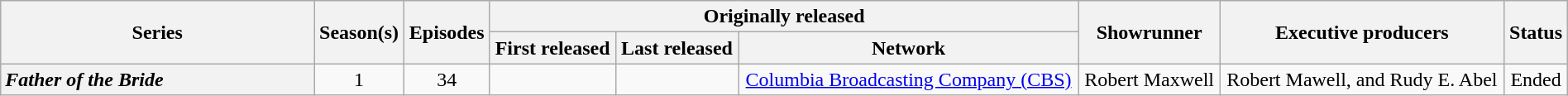<table class="wikitable plainrowheaders" style="text-align:center" width=100%>
<tr>
<th scope="col" style="width:20%;" rowspan="2">Series</th>
<th scope="col" rowspan="2">Season(s)</th>
<th scope="col" rowspan="2">Episodes</th>
<th scope="col" colspan="3">Originally released</th>
<th scope="col" rowspan="2">Showrunner</th>
<th scope="col" rowspan="2">Executive producers</th>
<th scope="col" rowspan="2">Status</th>
</tr>
<tr>
<th>First released</th>
<th>Last released</th>
<th>Network</th>
</tr>
<tr>
<th scope="row" style="text-align:left"><em>Father of the Bride</em></th>
<td>1</td>
<td>34</td>
<td></td>
<td></td>
<td><a href='#'>Columbia Broadcasting Company (CBS)</a></td>
<td>Robert Maxwell</td>
<td>Robert Mawell, and Rudy E. Abel</td>
<td>Ended</td>
</tr>
</table>
